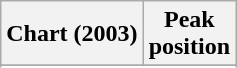<table class="wikitable sortable plainrowheaders">
<tr>
<th>Chart (2003)</th>
<th>Peak<br>position</th>
</tr>
<tr>
</tr>
<tr>
</tr>
</table>
